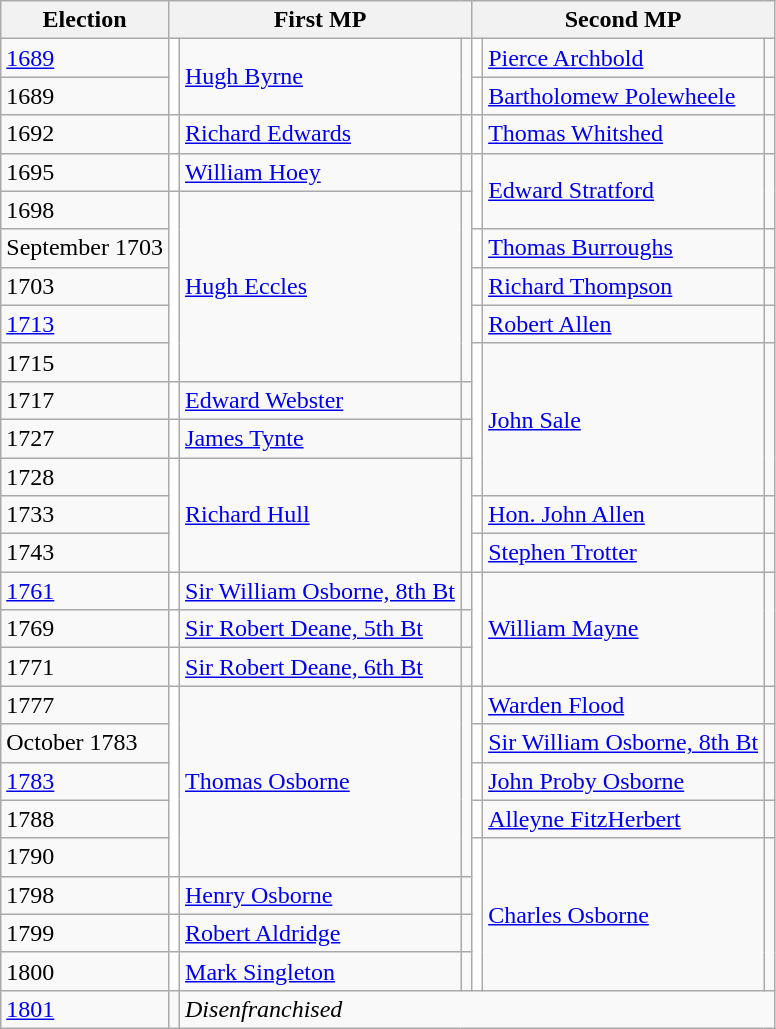<table class="wikitable">
<tr>
<th>Election</th>
<th colspan=3>First MP</th>
<th colspan=3>Second MP</th>
</tr>
<tr>
<td><a href='#'>1689</a></td>
<td rowspan="2" style="background-color: white"></td>
<td rowspan="2"><a href='#'>Hugh Byrne</a></td>
<td rowspan="2"></td>
<td style="background-color: white"></td>
<td><a href='#'>Pierce Archbold</a></td>
<td></td>
</tr>
<tr>
<td>1689</td>
<td style="background-color: white"></td>
<td><a href='#'>Bartholomew Polewheele</a></td>
<td></td>
</tr>
<tr>
<td>1692</td>
<td style="background-color: white"></td>
<td><a href='#'>Richard Edwards</a></td>
<td></td>
<td style="background-color: white"></td>
<td><a href='#'>Thomas Whitshed</a></td>
<td></td>
</tr>
<tr>
<td>1695</td>
<td style="background-color: white"></td>
<td><a href='#'>William Hoey</a></td>
<td></td>
<td rowspan="2" style="background-color: white"></td>
<td rowspan="2"><a href='#'>Edward Stratford</a></td>
<td rowspan="2"></td>
</tr>
<tr>
<td>1698</td>
<td rowspan="5" style="background-color: white"></td>
<td rowspan="5"><a href='#'>Hugh Eccles</a></td>
<td rowspan="5"></td>
</tr>
<tr>
<td>September 1703</td>
<td style="background-color: white"></td>
<td><a href='#'>Thomas Burroughs</a></td>
<td></td>
</tr>
<tr>
<td>1703</td>
<td style="background-color: white"></td>
<td><a href='#'>Richard Thompson</a></td>
<td></td>
</tr>
<tr>
<td><a href='#'>1713</a></td>
<td style="background-color: white"></td>
<td><a href='#'>Robert Allen</a></td>
<td></td>
</tr>
<tr>
<td>1715</td>
<td rowspan="4" style="background-color: white"></td>
<td rowspan="4"><a href='#'>John Sale</a></td>
<td rowspan="4"></td>
</tr>
<tr>
<td>1717</td>
<td style="background-color: white"></td>
<td><a href='#'>Edward Webster</a></td>
<td></td>
</tr>
<tr>
<td>1727</td>
<td style="background-color: white"></td>
<td><a href='#'>James Tynte</a></td>
<td></td>
</tr>
<tr>
<td>1728</td>
<td rowspan="3" style="background-color: white"></td>
<td rowspan="3"><a href='#'>Richard Hull</a></td>
<td rowspan="3"></td>
</tr>
<tr>
<td>1733</td>
<td style="background-color: white"></td>
<td><a href='#'>Hon. John Allen</a></td>
<td></td>
</tr>
<tr>
<td>1743</td>
<td style="background-color: white"></td>
<td><a href='#'>Stephen Trotter</a></td>
<td></td>
</tr>
<tr>
<td><a href='#'>1761</a></td>
<td style="background-color: white"></td>
<td><a href='#'>Sir William Osborne, 8th Bt</a></td>
<td></td>
<td rowspan="3" style="background-color: white"></td>
<td rowspan="3"><a href='#'>William Mayne</a></td>
<td rowspan="3"></td>
</tr>
<tr>
<td>1769</td>
<td style="background-color: white"></td>
<td><a href='#'>Sir Robert Deane, 5th Bt</a></td>
<td></td>
</tr>
<tr>
<td>1771</td>
<td style="background-color: white"></td>
<td><a href='#'>Sir Robert Deane, 6th Bt</a></td>
<td></td>
</tr>
<tr>
<td>1777</td>
<td rowspan="5" style="background-color: white"></td>
<td rowspan="5"><a href='#'>Thomas Osborne</a></td>
<td rowspan="5"></td>
<td style="background-color: white"></td>
<td><a href='#'>Warden Flood</a></td>
<td></td>
</tr>
<tr>
<td>October 1783</td>
<td style="background-color: white"></td>
<td><a href='#'>Sir William Osborne, 8th Bt</a></td>
<td></td>
</tr>
<tr>
<td><a href='#'>1783</a></td>
<td style="background-color: white"></td>
<td><a href='#'>John Proby Osborne</a></td>
<td></td>
</tr>
<tr>
<td>1788</td>
<td style="background-color: white"></td>
<td><a href='#'>Alleyne FitzHerbert</a></td>
<td></td>
</tr>
<tr>
<td>1790</td>
<td rowspan="4" style="background-color: white"></td>
<td rowspan="4"><a href='#'>Charles Osborne</a></td>
<td rowspan="4"></td>
</tr>
<tr>
<td>1798</td>
<td style="background-color: white"></td>
<td><a href='#'>Henry Osborne</a></td>
<td></td>
</tr>
<tr>
<td>1799</td>
<td style="background-color: white"></td>
<td><a href='#'>Robert Aldridge</a></td>
<td></td>
</tr>
<tr>
<td>1800</td>
<td style="background-color: white"></td>
<td><a href='#'>Mark Singleton</a></td>
<td></td>
</tr>
<tr>
<td><a href='#'>1801</a></td>
<td></td>
<td colspan="5"><em>Disenfranchised</em></td>
</tr>
</table>
